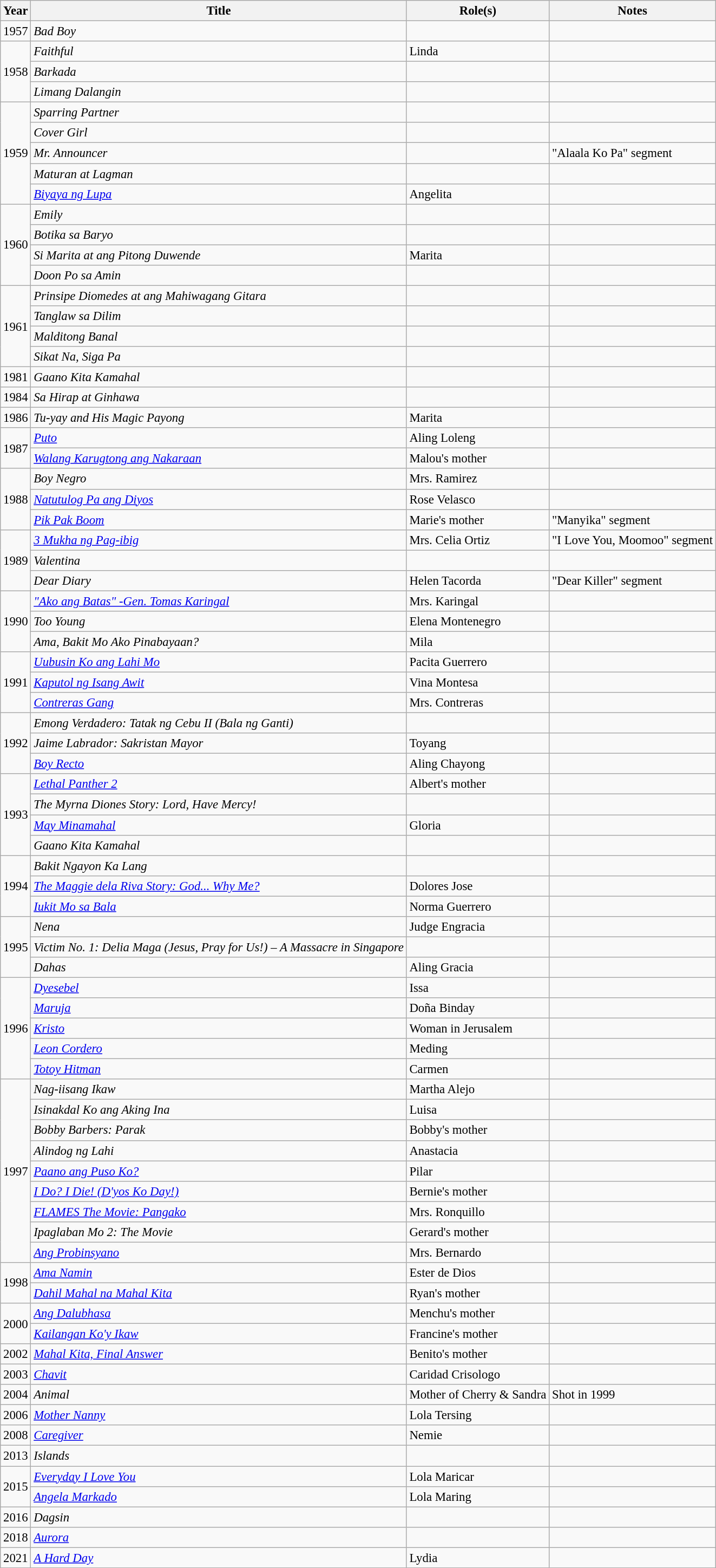<table class="wikitable" style="font-size: 95%;">
<tr>
<th>Year</th>
<th>Title</th>
<th>Role(s)</th>
<th>Notes</th>
</tr>
<tr>
<td>1957</td>
<td><em>Bad Boy</em></td>
<td></td>
<td></td>
</tr>
<tr>
<td rowspan="3">1958</td>
<td><em>Faithful</em></td>
<td>Linda</td>
<td></td>
</tr>
<tr>
<td><em>Barkada</em></td>
<td></td>
<td></td>
</tr>
<tr>
<td><em>Limang Dalangin</em></td>
<td></td>
<td></td>
</tr>
<tr>
<td rowspan="5">1959</td>
<td><em>Sparring Partner</em></td>
<td></td>
<td></td>
</tr>
<tr>
<td><em>Cover Girl</em></td>
<td></td>
<td></td>
</tr>
<tr>
<td><em>Mr. Announcer</em></td>
<td></td>
<td>"Alaala Ko Pa" segment </td>
</tr>
<tr>
<td><em>Maturan at Lagman</em></td>
<td></td>
<td></td>
</tr>
<tr>
<td><em><a href='#'>Biyaya ng Lupa</a></em></td>
<td>Angelita</td>
<td></td>
</tr>
<tr>
<td rowspan="4">1960</td>
<td><em>Emily</em></td>
<td></td>
<td></td>
</tr>
<tr>
<td><em>Botika sa Baryo</em></td>
<td></td>
<td></td>
</tr>
<tr>
<td><em>Si Marita at ang Pitong Duwende</em></td>
<td>Marita</td>
<td></td>
</tr>
<tr>
<td><em>Doon Po sa Amin</em></td>
<td></td>
<td></td>
</tr>
<tr>
<td rowspan="4">1961</td>
<td><em>Prinsipe Diomedes at ang Mahiwagang Gitara</em></td>
<td></td>
<td></td>
</tr>
<tr>
<td><em>Tanglaw sa Dilim</em></td>
<td></td>
<td></td>
</tr>
<tr>
<td><em>Malditong Banal</em></td>
<td></td>
<td></td>
</tr>
<tr>
<td><em>Sikat Na, Siga Pa</em></td>
<td></td>
<td></td>
</tr>
<tr>
<td>1981</td>
<td><em>Gaano Kita Kamahal</em></td>
<td></td>
<td></td>
</tr>
<tr>
<td>1984</td>
<td><em>Sa Hirap at Ginhawa</em></td>
<td></td>
<td></td>
</tr>
<tr>
<td>1986</td>
<td><em>Tu-yay and His Magic Payong</em></td>
<td>Marita</td>
<td></td>
</tr>
<tr>
<td rowspan="2">1987</td>
<td><em><a href='#'>Puto</a></em></td>
<td>Aling Loleng</td>
<td></td>
</tr>
<tr>
<td><em><a href='#'>Walang Karugtong ang Nakaraan</a></em></td>
<td>Malou's mother</td>
<td></td>
</tr>
<tr>
<td rowspan="3">1988</td>
<td><em>Boy Negro</em></td>
<td>Mrs. Ramirez</td>
<td></td>
</tr>
<tr>
<td><em><a href='#'>Natutulog Pa ang Diyos</a></em></td>
<td>Rose Velasco</td>
<td></td>
</tr>
<tr>
<td><em><a href='#'>Pik Pak Boom</a></em></td>
<td>Marie's mother</td>
<td>"Manyika" segment </td>
</tr>
<tr>
<td rowspan="3">1989</td>
<td><em><a href='#'>3 Mukha ng Pag-ibig</a></em></td>
<td>Mrs. Celia Ortiz</td>
<td>"I Love You, Moomoo" segment </td>
</tr>
<tr>
<td><em>Valentina</em></td>
<td></td>
<td></td>
</tr>
<tr>
<td><em>Dear Diary</em></td>
<td>Helen Tacorda</td>
<td>"Dear Killer" segment</td>
</tr>
<tr>
<td rowspan="3">1990</td>
<td><em><a href='#'>"Ako ang Batas" -Gen. Tomas Karingal</a></em></td>
<td>Mrs. Karingal</td>
<td></td>
</tr>
<tr>
<td><em>Too Young</em></td>
<td>Elena Montenegro</td>
<td></td>
</tr>
<tr>
<td><em>Ama, Bakit Mo Ako Pinabayaan?</em></td>
<td>Mila</td>
<td></td>
</tr>
<tr>
<td rowspan="3">1991</td>
<td><em><a href='#'>Uubusin Ko ang Lahi Mo</a></em></td>
<td>Pacita Guerrero</td>
<td></td>
</tr>
<tr>
<td><em><a href='#'>Kaputol ng Isang Awit</a></em></td>
<td>Vina Montesa</td>
<td></td>
</tr>
<tr>
<td><em><a href='#'>Contreras Gang</a></em></td>
<td>Mrs. Contreras</td>
<td></td>
</tr>
<tr>
<td rowspan="3">1992</td>
<td><em>Emong Verdadero: Tatak ng Cebu II (Bala ng Ganti)</em></td>
<td></td>
<td></td>
</tr>
<tr>
<td><em>Jaime Labrador: Sakristan Mayor</em></td>
<td>Toyang</td>
<td></td>
</tr>
<tr>
<td><em><a href='#'>Boy Recto</a></em></td>
<td>Aling Chayong</td>
<td></td>
</tr>
<tr>
<td rowspan="4">1993</td>
<td><em><a href='#'>Lethal Panther 2</a></em></td>
<td>Albert's mother</td>
<td></td>
</tr>
<tr>
<td><em>The Myrna Diones Story: Lord, Have Mercy!</em></td>
<td></td>
<td></td>
</tr>
<tr>
<td><em><a href='#'>May Minamahal</a></em></td>
<td>Gloria</td>
<td></td>
</tr>
<tr>
<td><em>Gaano Kita Kamahal</em></td>
<td></td>
<td></td>
</tr>
<tr>
<td rowspan="3">1994</td>
<td><em>Bakit Ngayon Ka Lang</em></td>
<td></td>
<td></td>
</tr>
<tr>
<td><em><a href='#'>The Maggie dela Riva Story: God... Why Me?</a></em></td>
<td>Dolores Jose</td>
<td></td>
</tr>
<tr>
<td><em><a href='#'>Iukit Mo sa Bala</a></em></td>
<td>Norma Guerrero</td>
<td></td>
</tr>
<tr>
<td rowspan="3">1995</td>
<td><em>Nena</em></td>
<td>Judge Engracia</td>
<td></td>
</tr>
<tr>
<td><em>Victim No. 1: Delia Maga (Jesus, Pray for Us!) – A Massacre in Singapore</em></td>
<td></td>
<td></td>
</tr>
<tr>
<td><em>Dahas</em></td>
<td>Aling Gracia</td>
<td></td>
</tr>
<tr>
<td rowspan="5">1996</td>
<td><em><a href='#'>Dyesebel</a></em></td>
<td>Issa</td>
<td></td>
</tr>
<tr>
<td><em><a href='#'>Maruja</a></em></td>
<td>Doña Binday</td>
<td></td>
</tr>
<tr>
<td><em><a href='#'>Kristo</a></em></td>
<td>Woman in Jerusalem</td>
<td></td>
</tr>
<tr>
<td><em><a href='#'>Leon Cordero</a></em></td>
<td>Meding</td>
<td></td>
</tr>
<tr>
<td><em><a href='#'>Totoy Hitman</a></em></td>
<td>Carmen</td>
<td></td>
</tr>
<tr>
<td rowspan="9">1997</td>
<td><em>Nag-iisang Ikaw</em></td>
<td>Martha Alejo</td>
<td></td>
</tr>
<tr>
<td><em>Isinakdal Ko ang Aking Ina</em></td>
<td>Luisa</td>
<td></td>
</tr>
<tr>
<td><em>Bobby Barbers: Parak</em></td>
<td>Bobby's mother</td>
<td></td>
</tr>
<tr>
<td><em>Alindog ng Lahi</em></td>
<td>Anastacia</td>
<td></td>
</tr>
<tr>
<td><em><a href='#'>Paano ang Puso Ko?</a></em></td>
<td>Pilar</td>
<td></td>
</tr>
<tr>
<td><em><a href='#'>I Do? I Die! (D'yos Ko Day!)</a></em></td>
<td>Bernie's mother</td>
<td></td>
</tr>
<tr>
<td><em><a href='#'>FLAMES The Movie: Pangako</a></em></td>
<td>Mrs. Ronquillo</td>
<td></td>
</tr>
<tr>
<td><em>Ipaglaban Mo 2: The Movie</em></td>
<td>Gerard's mother</td>
<td></td>
</tr>
<tr>
<td><em><a href='#'>Ang Probinsyano</a></em></td>
<td>Mrs. Bernardo</td>
<td></td>
</tr>
<tr>
<td rowspan="2">1998</td>
<td><em><a href='#'>Ama Namin</a></em></td>
<td>Ester de Dios</td>
<td></td>
</tr>
<tr>
<td><em><a href='#'>Dahil Mahal na Mahal Kita</a></em></td>
<td>Ryan's mother</td>
<td></td>
</tr>
<tr>
<td rowspan="2">2000</td>
<td><em><a href='#'>Ang Dalubhasa</a></em></td>
<td>Menchu's mother</td>
<td></td>
</tr>
<tr>
<td><em><a href='#'>Kailangan Ko'y Ikaw</a></em></td>
<td>Francine's mother</td>
<td></td>
</tr>
<tr>
<td>2002</td>
<td><em><a href='#'>Mahal Kita, Final Answer</a></em></td>
<td>Benito's mother</td>
<td></td>
</tr>
<tr>
<td>2003</td>
<td><em><a href='#'>Chavit</a></em></td>
<td>Caridad Crisologo</td>
<td></td>
</tr>
<tr>
<td>2004</td>
<td><em>Animal</em></td>
<td>Mother of Cherry & Sandra</td>
<td>Shot in 1999 </td>
</tr>
<tr>
<td>2006</td>
<td><em><a href='#'>Mother Nanny</a></em></td>
<td>Lola Tersing</td>
<td></td>
</tr>
<tr>
<td>2008</td>
<td><em><a href='#'>Caregiver</a></em></td>
<td>Nemie</td>
<td></td>
</tr>
<tr>
<td>2013</td>
<td><em>Islands</em></td>
<td></td>
<td></td>
</tr>
<tr>
<td rowspan="2">2015</td>
<td><em><a href='#'>Everyday I Love You</a></em></td>
<td>Lola Maricar</td>
<td></td>
</tr>
<tr>
<td><em><a href='#'>Angela Markado</a></em></td>
<td>Lola Maring</td>
<td></td>
</tr>
<tr>
<td>2016</td>
<td><em>Dagsin</em></td>
<td></td>
<td></td>
</tr>
<tr>
<td>2018</td>
<td><em><a href='#'>Aurora</a></em></td>
<td></td>
<td></td>
</tr>
<tr>
<td>2021</td>
<td><em><a href='#'>A Hard Day</a></em></td>
<td>Lydia</td>
<td></td>
</tr>
</table>
